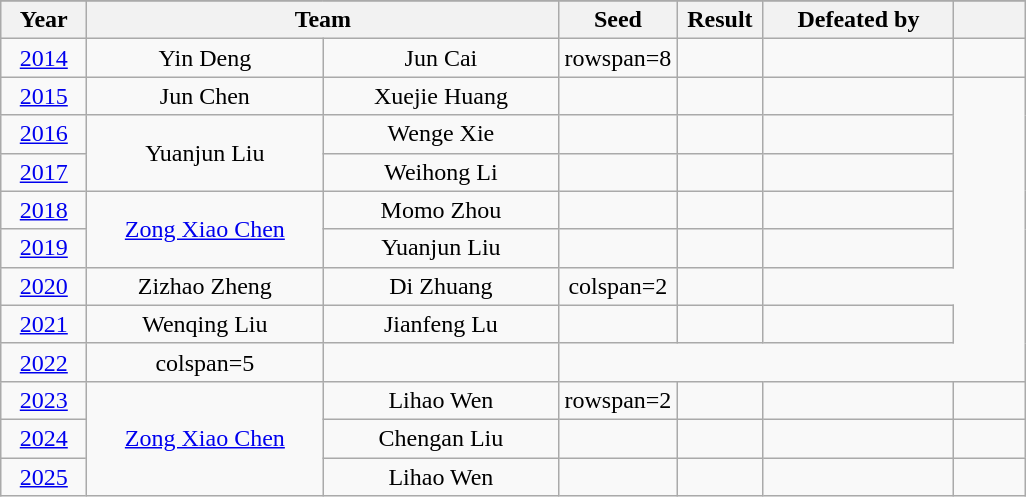<table class="wikitable" style="text-align: center;">
<tr style= "background: #e2e2e2;">
</tr>
<tr style="background: #efefef;">
<th width=50px>Year</th>
<th colspan="2">Team</th>
<th width=50px>Seed</th>
<th width=50px>Result</th>
<th width=120px>Defeated by</th>
<th width=40px></th>
</tr>
<tr>
<td><a href='#'>2014</a></td>
<td width=150px>Yin Deng</td>
<td width=150px>Jun Cai</td>
<td>rowspan=8 </td>
<td></td>
<td> </td>
<td></td>
</tr>
<tr>
<td><a href='#'>2015</a></td>
<td>Jun Chen</td>
<td>Xuejie Huang</td>
<td></td>
<td> </td>
<td></td>
</tr>
<tr>
<td><a href='#'>2016</a></td>
<td rowspan=2>Yuanjun Liu</td>
<td>Wenge Xie</td>
<td></td>
<td> </td>
<td></td>
</tr>
<tr>
<td><a href='#'>2017</a></td>
<td>Weihong Li</td>
<td></td>
<td> </td>
<td></td>
</tr>
<tr>
<td><a href='#'>2018</a></td>
<td rowspan=2><a href='#'>Zong Xiao Chen</a></td>
<td>Momo Zhou</td>
<td></td>
<td> </td>
<td></td>
</tr>
<tr>
<td><a href='#'>2019</a></td>
<td>Yuanjun Liu</td>
<td></td>
<td> </td>
<td></td>
</tr>
<tr>
<td><a href='#'>2020</a></td>
<td>Zizhao Zheng</td>
<td>Di Zhuang</td>
<td>colspan=2 </td>
<td></td>
</tr>
<tr>
<td><a href='#'>2021</a></td>
<td>Wenqing Liu</td>
<td>Jianfeng Lu</td>
<td></td>
<td> </td>
<td></td>
</tr>
<tr>
<td><a href='#'>2022</a></td>
<td>colspan=5 </td>
<td></td>
</tr>
<tr>
<td><a href='#'>2023</a></td>
<td rowspan=3><a href='#'>Zong Xiao Chen</a></td>
<td>Lihao Wen</td>
<td>rowspan=2 </td>
<td></td>
<td> <br> </td>
<td></td>
</tr>
<tr>
<td><a href='#'>2024</a></td>
<td>Chengan Liu</td>
<td></td>
<td> </td>
<td></td>
</tr>
<tr>
<td><a href='#'>2025</a></td>
<td>Lihao Wen</td>
<td></td>
<td></td>
<td></td>
<td></td>
</tr>
</table>
